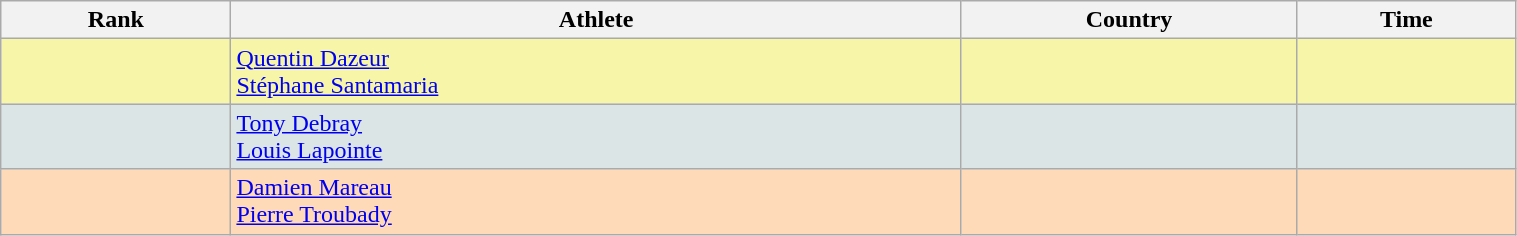<table class="wikitable" width=80% style="font-size:100%; text-align:left;">
<tr>
<th>Rank</th>
<th>Athlete</th>
<th>Country</th>
<th>Time</th>
</tr>
<tr bgcolor="#F7F6A8">
<td align=center></td>
<td><a href='#'>Quentin Dazeur</a><br><a href='#'>Stéphane Santamaria</a></td>
<td></td>
<td align="right"></td>
</tr>
<tr bgcolor="#DCE5E5">
<td align=center></td>
<td><a href='#'>Tony Debray</a><br><a href='#'>Louis Lapointe</a></td>
<td></td>
<td align="right"></td>
</tr>
<tr bgcolor="#FFDAB9">
<td align=center></td>
<td><a href='#'>Damien Mareau</a><br><a href='#'>Pierre Troubady</a></td>
<td></td>
<td align="right"></td>
</tr>
</table>
